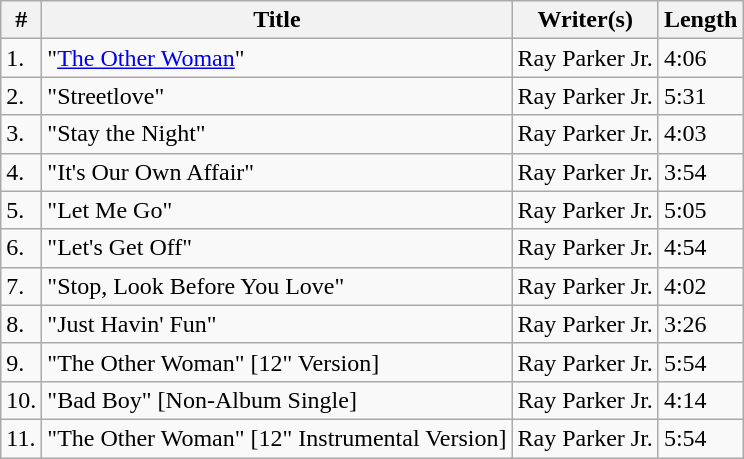<table class="wikitable">
<tr>
<th>#</th>
<th>Title</th>
<th>Writer(s)</th>
<th>Length</th>
</tr>
<tr>
<td>1.</td>
<td>"<a href='#'>The Other Woman</a>"</td>
<td>Ray Parker Jr.</td>
<td>4:06</td>
</tr>
<tr>
<td>2.</td>
<td>"Streetlove"</td>
<td>Ray Parker Jr.</td>
<td>5:31</td>
</tr>
<tr>
<td>3.</td>
<td>"Stay the Night"</td>
<td>Ray Parker Jr.</td>
<td>4:03</td>
</tr>
<tr>
<td>4.</td>
<td>"It's Our Own Affair"</td>
<td>Ray Parker Jr.</td>
<td>3:54</td>
</tr>
<tr>
<td>5.</td>
<td>"Let Me Go"</td>
<td>Ray Parker Jr.</td>
<td>5:05</td>
</tr>
<tr>
<td>6.</td>
<td>"Let's Get Off"</td>
<td>Ray Parker Jr.</td>
<td>4:54</td>
</tr>
<tr>
<td>7.</td>
<td>"Stop, Look Before You Love"</td>
<td>Ray Parker Jr.</td>
<td>4:02</td>
</tr>
<tr>
<td>8.</td>
<td>"Just Havin' Fun"</td>
<td>Ray Parker Jr.</td>
<td>3:26</td>
</tr>
<tr>
<td>9.</td>
<td>"The Other Woman" [12" Version]</td>
<td>Ray Parker Jr.</td>
<td>5:54</td>
</tr>
<tr>
<td>10.</td>
<td>"Bad Boy" [Non-Album Single]</td>
<td>Ray Parker Jr.</td>
<td>4:14</td>
</tr>
<tr>
<td>11.</td>
<td>"The Other Woman" [12" Instrumental Version]</td>
<td>Ray Parker Jr.</td>
<td>5:54</td>
</tr>
</table>
